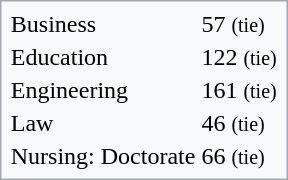<table class="floatright" style="width: auto; background-color:#f8f9fa; border: 1px solid #a2a9b1; color:black; padding:0.2em;">
<tr>
<td>Business</td>
<td>57 <small>(tie)</small></td>
</tr>
<tr>
<td>Education</td>
<td>122 <small>(tie)</small></td>
</tr>
<tr>
<td>Engineering</td>
<td>161  <small>(tie)</small></td>
</tr>
<tr>
<td>Law</td>
<td>46 <small>(tie)</small></td>
</tr>
<tr>
<td>Nursing: Doctorate</td>
<td>66 <small>(tie)</small></td>
</tr>
</table>
